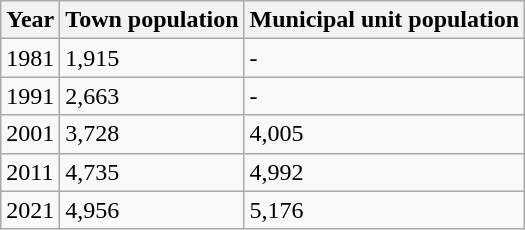<table class=wikitable>
<tr>
<th>Year</th>
<th>Town population</th>
<th>Municipal unit population</th>
</tr>
<tr>
<td>1981</td>
<td>1,915</td>
<td>-</td>
</tr>
<tr>
<td>1991</td>
<td>2,663</td>
<td>-</td>
</tr>
<tr>
<td>2001</td>
<td>3,728</td>
<td>4,005</td>
</tr>
<tr>
<td>2011</td>
<td>4,735</td>
<td>4,992</td>
</tr>
<tr>
<td>2021</td>
<td>4,956</td>
<td>5,176</td>
</tr>
</table>
